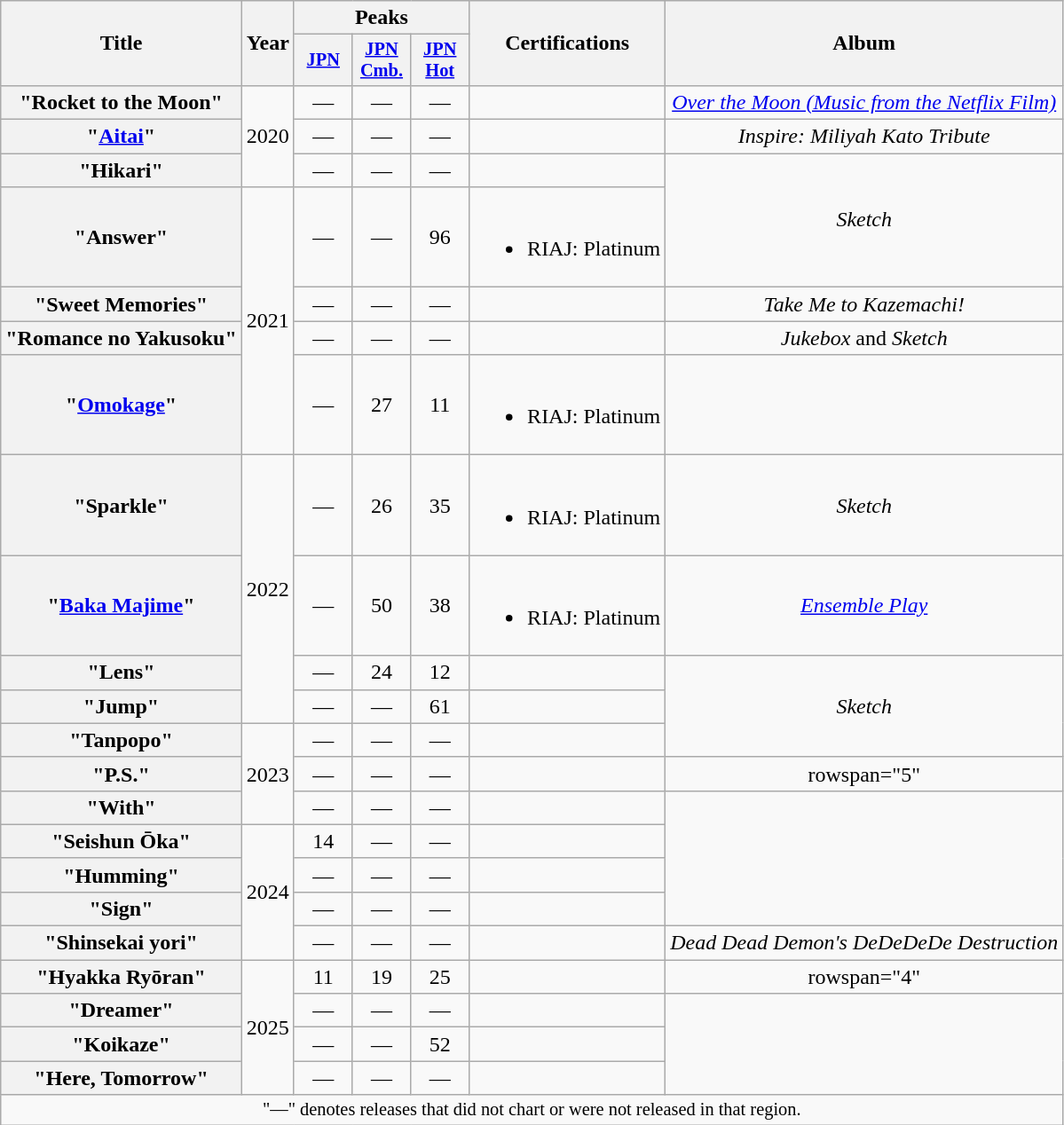<table class="wikitable plainrowheaders" style="text-align:center">
<tr>
<th scope="col" rowspan="2">Title</th>
<th scope="col" rowspan="2">Year</th>
<th scope="col" colspan="3">Peaks</th>
<th scope="col" rowspan="2">Certifications</th>
<th scope="col" rowspan="2">Album</th>
</tr>
<tr>
<th scope="col" style="width:2.75em;font-size:85%"><a href='#'>JPN</a><br></th>
<th scope="col" style="width:2.75em;font-size:85%"><a href='#'>JPN<br>Cmb.</a><br></th>
<th scope="col" style="width:2.75em;font-size:85%"><a href='#'>JPN<br>Hot</a><br></th>
</tr>
<tr>
<th scope="row">"Rocket to the Moon"</th>
<td rowspan="3">2020</td>
<td>—</td>
<td>—</td>
<td>—</td>
<td></td>
<td><em><a href='#'>Over the Moon (Music from the Netflix Film)</a></em></td>
</tr>
<tr>
<th scope="row">"<a href='#'>Aitai</a>"</th>
<td>—</td>
<td>—</td>
<td>—</td>
<td></td>
<td><em>Inspire: Miliyah Kato Tribute</em></td>
</tr>
<tr>
<th scope="row">"Hikari"</th>
<td>—</td>
<td>—</td>
<td>—</td>
<td></td>
<td rowspan="2"><em>Sketch</em></td>
</tr>
<tr>
<th scope="row">"Answer"</th>
<td rowspan="4">2021</td>
<td>—</td>
<td>—</td>
<td>96</td>
<td><br><ul><li>RIAJ: Platinum </li></ul></td>
</tr>
<tr>
<th scope="row">"Sweet Memories"</th>
<td>—</td>
<td>—</td>
<td>—</td>
<td></td>
<td><em>Take Me to Kazemachi!</em></td>
</tr>
<tr>
<th scope="row">"Romance no Yakusoku"</th>
<td>—</td>
<td>—</td>
<td>—</td>
<td></td>
<td><em>Jukebox</em> and <em>Sketch</em></td>
</tr>
<tr>
<th scope="row">"<a href='#'>Omokage</a>"<br></th>
<td>—</td>
<td>27</td>
<td>11</td>
<td><br><ul><li>RIAJ: Platinum </li></ul></td>
<td></td>
</tr>
<tr>
<th scope="row">"Sparkle"</th>
<td rowspan="4">2022</td>
<td>—</td>
<td>26</td>
<td>35</td>
<td><br><ul><li>RIAJ: Platinum </li></ul></td>
<td><em>Sketch</em></td>
</tr>
<tr>
<th scope="row">"<a href='#'>Baka Majime</a>"<br></th>
<td>—</td>
<td>50</td>
<td>38</td>
<td><br><ul><li>RIAJ: Platinum </li></ul></td>
<td><em><a href='#'>Ensemble Play</a></em></td>
</tr>
<tr>
<th scope="row">"Lens"</th>
<td>—</td>
<td>24</td>
<td>12</td>
<td></td>
<td rowspan="3"><em>Sketch</em></td>
</tr>
<tr>
<th scope="row">"Jump"</th>
<td>—</td>
<td>—</td>
<td>61</td>
<td></td>
</tr>
<tr>
<th scope="row">"Tanpopo"</th>
<td rowspan="3">2023</td>
<td>—</td>
<td>—</td>
<td>—</td>
<td></td>
</tr>
<tr>
<th scope="row">"P.S."</th>
<td>—</td>
<td>—</td>
<td>—</td>
<td></td>
<td>rowspan="5" </td>
</tr>
<tr>
<th scope="row">"With"</th>
<td>—</td>
<td>—</td>
<td>—</td>
<td></td>
</tr>
<tr>
<th scope="row">"Seishun Ōka"<br></th>
<td rowspan="4">2024</td>
<td>14</td>
<td>—</td>
<td>—</td>
<td></td>
</tr>
<tr>
<th scope="row">"Humming"</th>
<td>—</td>
<td>—</td>
<td>—</td>
<td></td>
</tr>
<tr>
<th scope="row">"Sign"</th>
<td>—</td>
<td>—</td>
<td>—</td>
<td></td>
</tr>
<tr>
<th scope="row">"Shinsekai yori"<br></th>
<td>—</td>
<td>—</td>
<td>—</td>
<td></td>
<td><em>Dead Dead Demon's DeDeDeDe Destruction</em></td>
</tr>
<tr>
<th scope="row">"Hyakka Ryōran"</th>
<td rowspan="4">2025</td>
<td>11</td>
<td>19</td>
<td>25</td>
<td></td>
<td>rowspan="4" </td>
</tr>
<tr>
<th scope="row">"Dreamer"</th>
<td>—</td>
<td>—</td>
<td>—</td>
<td></td>
</tr>
<tr>
<th scope="row">"Koikaze"</th>
<td>—</td>
<td>—</td>
<td>52</td>
<td></td>
</tr>
<tr>
<th scope="row">"Here, Tomorrow"<br></th>
<td>—</td>
<td>—</td>
<td>—</td>
<td></td>
</tr>
<tr>
<td colspan="7" style="font-size:85%">"—" denotes releases that did not chart or were not released in that region.</td>
</tr>
</table>
